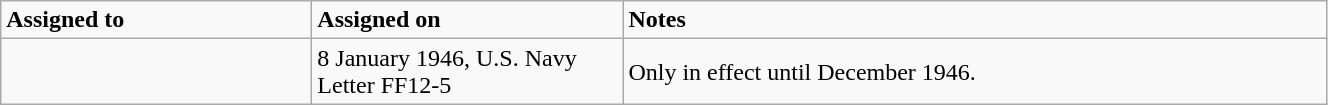<table class="wikitable" style="width: 70%;">
<tr>
<td style="width: 200px;"><strong>Assigned to</strong></td>
<td style="width: 200px;"><strong>Assigned on</strong></td>
<td><strong>Notes</strong></td>
</tr>
<tr>
<td></td>
<td>8 January 1946, U.S. Navy Letter FF12-5</td>
<td>Only in effect until December 1946.</td>
</tr>
</table>
